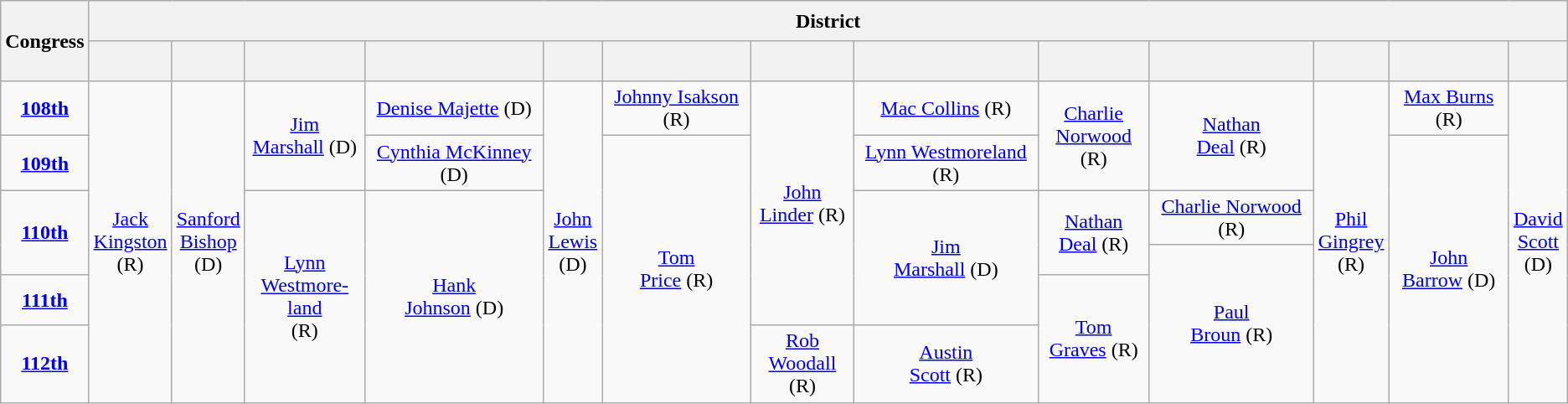<table class=wikitable style="text-align:center">
<tr style="height:2em">
<th rowspan=2>Congress</th>
<th colspan=13>District</th>
</tr>
<tr style="height:2em">
<th></th>
<th></th>
<th></th>
<th></th>
<th></th>
<th></th>
<th></th>
<th></th>
<th></th>
<th></th>
<th></th>
<th></th>
<th></th>
</tr>
<tr style="height:2.5em">
<td><strong><a href='#'>108th</a></strong> </td>
<td rowspan="6" ><a href='#'>Jack<br>Kingston</a><br>(R)</td>
<td rowspan="6" ><a href='#'>Sanford<br>Bishop</a><br>(D)</td>
<td rowspan="2" ><a href='#'>Jim<br>Marshall</a> (D)</td>
<td><a href='#'>Denise Majette</a> (D)</td>
<td rowspan="6" ><a href='#'>John<br>Lewis</a><br>(D)</td>
<td><a href='#'>Johnny Isakson</a> (R)</td>
<td rowspan="5" ><a href='#'>John<br>Linder</a> (R)</td>
<td><a href='#'>Mac Collins</a> (R)</td>
<td rowspan="2" ><a href='#'>Charlie<br>Norwood</a> (R)</td>
<td rowspan="2" ><a href='#'>Nathan<br>Deal</a> (R)</td>
<td rowspan="6" ><a href='#'>Phil<br>Gingrey</a><br>(R)</td>
<td><a href='#'>Max Burns</a> (R)</td>
<td rowspan="6" ><a href='#'>David<br>Scott</a><br>(D)</td>
</tr>
<tr style="height:2.5em">
<td><strong><a href='#'>109th</a></strong> </td>
<td><a href='#'>Cynthia McKinney</a> (D)</td>
<td rowspan="5" ><a href='#'>Tom<br>Price</a> (R)</td>
<td><a href='#'>Lynn Westmore­land</a> (R)</td>
<td rowspan="5" ><a href='#'>John<br>Barrow</a> (D)</td>
</tr>
<tr style="height:2em">
<td rowspan="2"><strong><a href='#'>110th</a></strong> </td>
<td rowspan="4" ><a href='#'>Lynn<br>Westmore­land</a><br>(R)</td>
<td rowspan="4" ><a href='#'>Hank<br>Johnson</a> (D)</td>
<td rowspan="3" ><a href='#'>Jim<br>Marshall</a> (D)</td>
<td rowspan="2" ><a href='#'>Nathan<br>Deal</a> (R)</td>
<td><a href='#'>Charlie Norwood</a> (R)</td>
</tr>
<tr style="height:1.5em">
<td rowspan="3" ><a href='#'>Paul<br>Broun</a> (R)</td>
</tr>
<tr style="height:2.5em">
<td><strong><a href='#'>111th</a></strong> </td>
<td rowspan="2" ><a href='#'>Tom<br>Graves</a> (R)</td>
</tr>
<tr style="height:2.5em">
<td><strong><a href='#'>112th</a></strong> </td>
<td><a href='#'>Rob<br>Woodall</a> (R)</td>
<td><a href='#'>Austin<br>Scott</a> (R)</td>
</tr>
</table>
